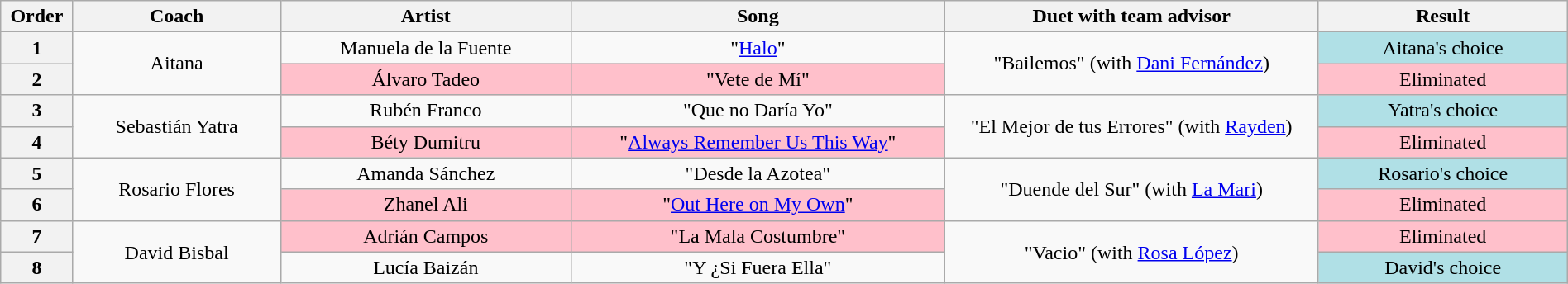<table class="wikitable" style="text-align: center; width:100%">
<tr>
<th style="width:02%">Order</th>
<th style="width:10%">Coach</th>
<th style="width:14%">Artist</th>
<th style="width:18%">Song</th>
<th style="width:18%">Duet with team advisor</th>
<th style="width:12%">Result</th>
</tr>
<tr>
<th>1</th>
<td rowspan="2">Aitana</td>
<td>Manuela de la Fuente</td>
<td>"<a href='#'>Halo</a>"</td>
<td rowspan="2">"Bailemos" (with <a href='#'>Dani Fernández</a>)</td>
<td style="background:#b0e0e6">Aitana's choice</td>
</tr>
<tr>
<th>2</th>
<td style="background:pink">Álvaro Tadeo</td>
<td style="background:pink">"Vete de Mí"</td>
<td style="background:pink">Eliminated</td>
</tr>
<tr>
<th>3</th>
<td rowspan="2">Sebastián Yatra</td>
<td>Rubén Franco</td>
<td>"Que no Daría Yo"</td>
<td rowspan="2">"El Mejor de tus Errores" (with <a href='#'>Rayden</a>)</td>
<td style="background:#b0e0e6">Yatra's choice</td>
</tr>
<tr>
<th>4</th>
<td style="background:pink">Béty Dumitru</td>
<td style="background:pink">"<a href='#'>Always Remember Us This Way</a>"</td>
<td style="background:pink">Eliminated</td>
</tr>
<tr>
<th>5</th>
<td rowspan="2">Rosario Flores</td>
<td>Amanda Sánchez</td>
<td>"Desde la Azotea"</td>
<td rowspan="2">"Duende del Sur" (with <a href='#'>La Mari</a>)</td>
<td style="background:#b0e0e6">Rosario's choice</td>
</tr>
<tr>
<th>6</th>
<td style="background:pink">Zhanel Ali</td>
<td style="background:pink">"<a href='#'>Out Here on My Own</a>"</td>
<td style="background:pink">Eliminated</td>
</tr>
<tr>
<th>7</th>
<td rowspan="2">David Bisbal</td>
<td style="background:pink">Adrián Campos</td>
<td style="background:pink">"La Mala Costumbre"</td>
<td rowspan="2">"Vacio" (with <a href='#'>Rosa López</a>)</td>
<td style="background:pink">Eliminated</td>
</tr>
<tr>
<th>8</th>
<td>Lucía Baizán</td>
<td>"Y ¿Si Fuera Ella"</td>
<td style="background:#b0e0e6">David's choice</td>
</tr>
</table>
